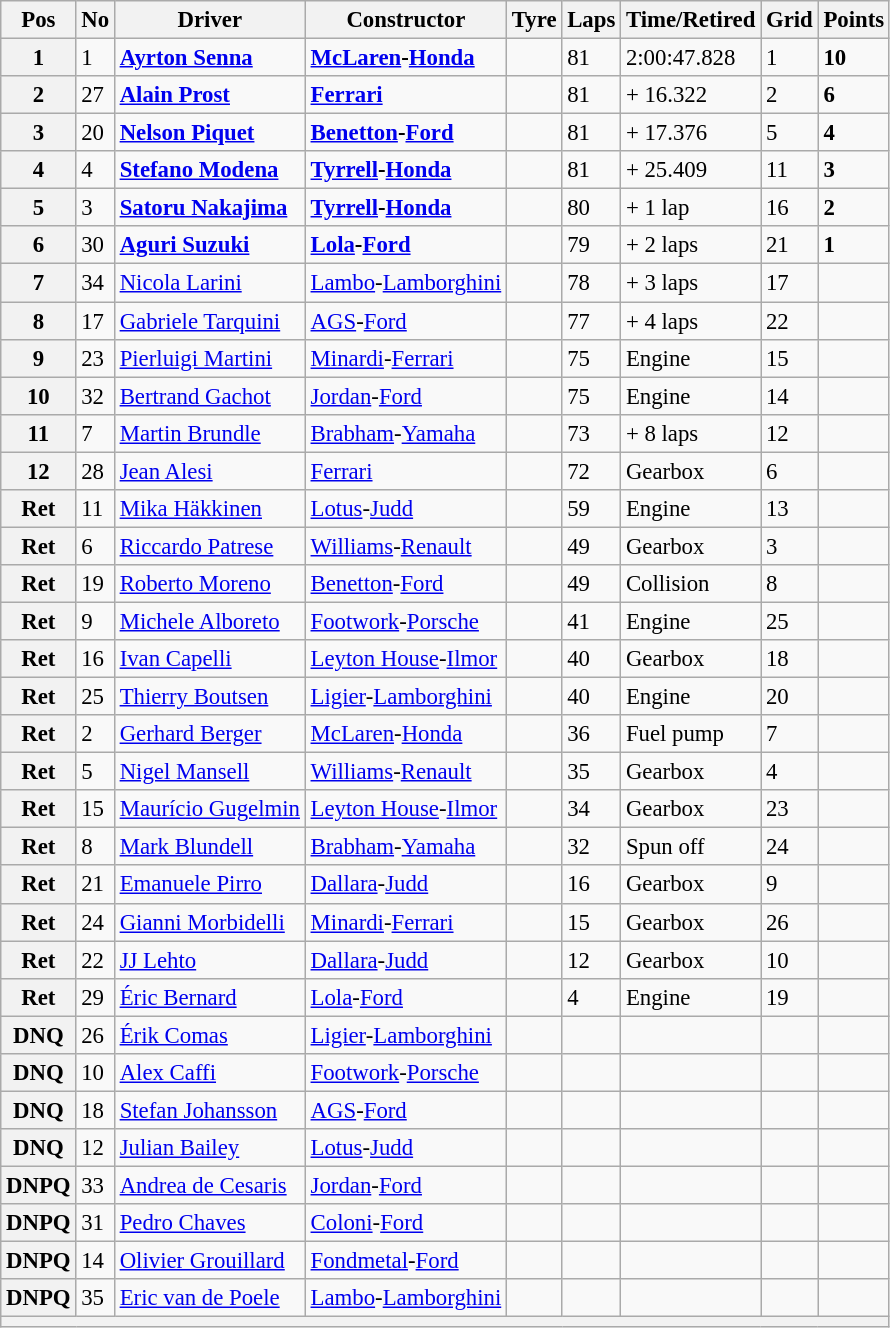<table class="wikitable" style="font-size: 95%;">
<tr>
<th>Pos</th>
<th>No</th>
<th>Driver</th>
<th>Constructor</th>
<th>Tyre</th>
<th>Laps</th>
<th>Time/Retired</th>
<th>Grid</th>
<th>Points</th>
</tr>
<tr>
<th>1</th>
<td>1</td>
<td> <strong><a href='#'>Ayrton Senna</a></strong></td>
<td><strong><a href='#'>McLaren</a>-<a href='#'>Honda</a></strong></td>
<td></td>
<td>81</td>
<td>2:00:47.828</td>
<td>1</td>
<td><strong>10</strong></td>
</tr>
<tr>
<th>2</th>
<td>27</td>
<td> <strong><a href='#'>Alain Prost</a></strong></td>
<td><strong><a href='#'>Ferrari</a></strong></td>
<td></td>
<td>81</td>
<td>+ 16.322</td>
<td>2</td>
<td><strong>6</strong></td>
</tr>
<tr>
<th>3</th>
<td>20</td>
<td> <strong><a href='#'>Nelson Piquet</a></strong></td>
<td><strong><a href='#'>Benetton</a>-<a href='#'>Ford</a></strong></td>
<td></td>
<td>81</td>
<td>+ 17.376</td>
<td>5</td>
<td><strong>4</strong></td>
</tr>
<tr>
<th>4</th>
<td>4</td>
<td> <strong><a href='#'>Stefano Modena</a></strong></td>
<td><strong><a href='#'>Tyrrell</a>-<a href='#'>Honda</a></strong></td>
<td></td>
<td>81</td>
<td>+ 25.409</td>
<td>11</td>
<td><strong>3</strong></td>
</tr>
<tr>
<th>5</th>
<td>3</td>
<td> <strong><a href='#'>Satoru Nakajima</a></strong></td>
<td><strong><a href='#'>Tyrrell</a>-<a href='#'>Honda</a></strong></td>
<td></td>
<td>80</td>
<td>+ 1 lap</td>
<td>16</td>
<td><strong>2</strong></td>
</tr>
<tr>
<th>6</th>
<td>30</td>
<td> <strong><a href='#'>Aguri Suzuki</a></strong></td>
<td><strong><a href='#'>Lola</a>-<a href='#'>Ford</a></strong></td>
<td></td>
<td>79</td>
<td>+ 2 laps</td>
<td>21</td>
<td><strong>1</strong></td>
</tr>
<tr>
<th>7</th>
<td>34</td>
<td> <a href='#'>Nicola Larini</a></td>
<td><a href='#'>Lambo</a>-<a href='#'>Lamborghini</a></td>
<td></td>
<td>78</td>
<td>+ 3 laps</td>
<td>17</td>
<td></td>
</tr>
<tr>
<th>8</th>
<td>17</td>
<td> <a href='#'>Gabriele Tarquini</a></td>
<td><a href='#'>AGS</a>-<a href='#'>Ford</a></td>
<td></td>
<td>77</td>
<td>+ 4 laps</td>
<td>22</td>
<td></td>
</tr>
<tr>
<th>9</th>
<td>23</td>
<td> <a href='#'>Pierluigi Martini</a></td>
<td><a href='#'>Minardi</a>-<a href='#'>Ferrari</a></td>
<td></td>
<td>75</td>
<td>Engine</td>
<td>15</td>
<td></td>
</tr>
<tr>
<th>10</th>
<td>32</td>
<td> <a href='#'>Bertrand Gachot</a></td>
<td><a href='#'>Jordan</a>-<a href='#'>Ford</a></td>
<td></td>
<td>75</td>
<td>Engine</td>
<td>14</td>
<td></td>
</tr>
<tr>
<th>11</th>
<td>7</td>
<td> <a href='#'>Martin Brundle</a></td>
<td><a href='#'>Brabham</a>-<a href='#'>Yamaha</a></td>
<td></td>
<td>73</td>
<td>+ 8 laps</td>
<td>12</td>
<td></td>
</tr>
<tr>
<th>12</th>
<td>28</td>
<td> <a href='#'>Jean Alesi</a></td>
<td><a href='#'>Ferrari</a></td>
<td></td>
<td>72</td>
<td>Gearbox</td>
<td>6</td>
<td></td>
</tr>
<tr>
<th>Ret</th>
<td>11</td>
<td> <a href='#'>Mika Häkkinen</a></td>
<td><a href='#'>Lotus</a>-<a href='#'>Judd</a></td>
<td></td>
<td>59</td>
<td>Engine</td>
<td>13</td>
<td></td>
</tr>
<tr>
<th>Ret</th>
<td>6</td>
<td> <a href='#'>Riccardo Patrese</a></td>
<td><a href='#'>Williams</a>-<a href='#'>Renault</a></td>
<td></td>
<td>49</td>
<td>Gearbox</td>
<td>3</td>
<td></td>
</tr>
<tr>
<th>Ret</th>
<td>19</td>
<td> <a href='#'>Roberto Moreno</a></td>
<td><a href='#'>Benetton</a>-<a href='#'>Ford</a></td>
<td></td>
<td>49</td>
<td>Collision</td>
<td>8</td>
<td></td>
</tr>
<tr>
<th>Ret</th>
<td>9</td>
<td> <a href='#'>Michele Alboreto</a></td>
<td><a href='#'>Footwork</a>-<a href='#'>Porsche</a></td>
<td></td>
<td>41</td>
<td>Engine</td>
<td>25</td>
<td></td>
</tr>
<tr>
<th>Ret</th>
<td>16</td>
<td> <a href='#'>Ivan Capelli</a></td>
<td><a href='#'>Leyton House</a>-<a href='#'>Ilmor</a></td>
<td></td>
<td>40</td>
<td>Gearbox</td>
<td>18</td>
<td></td>
</tr>
<tr>
<th>Ret</th>
<td>25</td>
<td> <a href='#'>Thierry Boutsen</a></td>
<td><a href='#'>Ligier</a>-<a href='#'>Lamborghini</a></td>
<td></td>
<td>40</td>
<td>Engine</td>
<td>20</td>
<td></td>
</tr>
<tr>
<th>Ret</th>
<td>2</td>
<td> <a href='#'>Gerhard Berger</a></td>
<td><a href='#'>McLaren</a>-<a href='#'>Honda</a></td>
<td></td>
<td>36</td>
<td>Fuel pump</td>
<td>7</td>
<td></td>
</tr>
<tr>
<th>Ret</th>
<td>5</td>
<td> <a href='#'>Nigel Mansell</a></td>
<td><a href='#'>Williams</a>-<a href='#'>Renault</a></td>
<td></td>
<td>35</td>
<td>Gearbox</td>
<td>4</td>
<td></td>
</tr>
<tr>
<th>Ret</th>
<td>15</td>
<td> <a href='#'>Maurício Gugelmin</a></td>
<td><a href='#'>Leyton House</a>-<a href='#'>Ilmor</a></td>
<td></td>
<td>34</td>
<td>Gearbox</td>
<td>23</td>
<td></td>
</tr>
<tr>
<th>Ret</th>
<td>8</td>
<td> <a href='#'>Mark Blundell</a></td>
<td><a href='#'>Brabham</a>-<a href='#'>Yamaha</a></td>
<td></td>
<td>32</td>
<td>Spun off</td>
<td>24</td>
<td></td>
</tr>
<tr>
<th>Ret</th>
<td>21</td>
<td> <a href='#'>Emanuele Pirro</a></td>
<td><a href='#'>Dallara</a>-<a href='#'>Judd</a></td>
<td></td>
<td>16</td>
<td>Gearbox</td>
<td>9</td>
<td></td>
</tr>
<tr>
<th>Ret</th>
<td>24</td>
<td> <a href='#'>Gianni Morbidelli</a></td>
<td><a href='#'>Minardi</a>-<a href='#'>Ferrari</a></td>
<td></td>
<td>15</td>
<td>Gearbox</td>
<td>26</td>
<td></td>
</tr>
<tr>
<th>Ret</th>
<td>22</td>
<td> <a href='#'>JJ Lehto</a></td>
<td><a href='#'>Dallara</a>-<a href='#'>Judd</a></td>
<td></td>
<td>12</td>
<td>Gearbox</td>
<td>10</td>
<td></td>
</tr>
<tr>
<th>Ret</th>
<td>29</td>
<td> <a href='#'>Éric Bernard</a></td>
<td><a href='#'>Lola</a>-<a href='#'>Ford</a></td>
<td></td>
<td>4</td>
<td>Engine</td>
<td>19</td>
<td></td>
</tr>
<tr>
<th>DNQ</th>
<td>26</td>
<td> <a href='#'>Érik Comas</a></td>
<td><a href='#'>Ligier</a>-<a href='#'>Lamborghini</a></td>
<td></td>
<td></td>
<td></td>
<td></td>
<td></td>
</tr>
<tr>
<th>DNQ</th>
<td>10</td>
<td> <a href='#'>Alex Caffi</a></td>
<td><a href='#'>Footwork</a>-<a href='#'>Porsche</a></td>
<td></td>
<td></td>
<td></td>
<td></td>
<td></td>
</tr>
<tr>
<th>DNQ</th>
<td>18</td>
<td> <a href='#'>Stefan Johansson</a></td>
<td><a href='#'>AGS</a>-<a href='#'>Ford</a></td>
<td></td>
<td></td>
<td></td>
<td></td>
<td></td>
</tr>
<tr>
<th>DNQ</th>
<td>12</td>
<td> <a href='#'>Julian Bailey</a></td>
<td><a href='#'>Lotus</a>-<a href='#'>Judd</a></td>
<td></td>
<td></td>
<td></td>
<td></td>
<td></td>
</tr>
<tr>
<th>DNPQ</th>
<td>33</td>
<td> <a href='#'>Andrea de Cesaris</a></td>
<td><a href='#'>Jordan</a>-<a href='#'>Ford</a></td>
<td></td>
<td></td>
<td></td>
<td></td>
<td></td>
</tr>
<tr>
<th>DNPQ</th>
<td>31</td>
<td> <a href='#'>Pedro Chaves</a></td>
<td><a href='#'>Coloni</a>-<a href='#'>Ford</a></td>
<td></td>
<td></td>
<td></td>
<td></td>
<td></td>
</tr>
<tr>
<th>DNPQ</th>
<td>14</td>
<td> <a href='#'>Olivier Grouillard</a></td>
<td><a href='#'>Fondmetal</a>-<a href='#'>Ford</a></td>
<td></td>
<td></td>
<td></td>
<td></td>
<td></td>
</tr>
<tr>
<th>DNPQ</th>
<td>35</td>
<td> <a href='#'>Eric van de Poele</a></td>
<td><a href='#'>Lambo</a>-<a href='#'>Lamborghini</a></td>
<td></td>
<td></td>
<td></td>
<td></td>
<td></td>
</tr>
<tr>
<th colspan="9"></th>
</tr>
</table>
